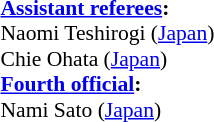<table width=50% style="font-size: 90%">
<tr>
<td><br><strong><a href='#'>Assistant referees</a>:</strong>
<br>Naomi Teshirogi (<a href='#'>Japan</a>)
<br>Chie Ohata (<a href='#'>Japan</a>)
<br><strong><a href='#'>Fourth official</a>:</strong>
<br>Nami Sato (<a href='#'>Japan</a>)</td>
</tr>
</table>
